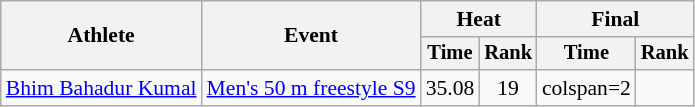<table class=wikitable style=font-size:90%;text-align:center>
<tr>
<th rowspan=2>Athlete</th>
<th rowspan=2>Event</th>
<th colspan=2>Heat</th>
<th colspan=2>Final</th>
</tr>
<tr style=font-size:95%>
<th>Time</th>
<th>Rank</th>
<th>Time</th>
<th>Rank</th>
</tr>
<tr>
<td align=left><a href='#'>Bhim Bahadur Kumal</a></td>
<td align=left><a href='#'>Men's 50 m freestyle S9</a></td>
<td>35.08</td>
<td>19</td>
<td>colspan=2 </td>
</tr>
</table>
